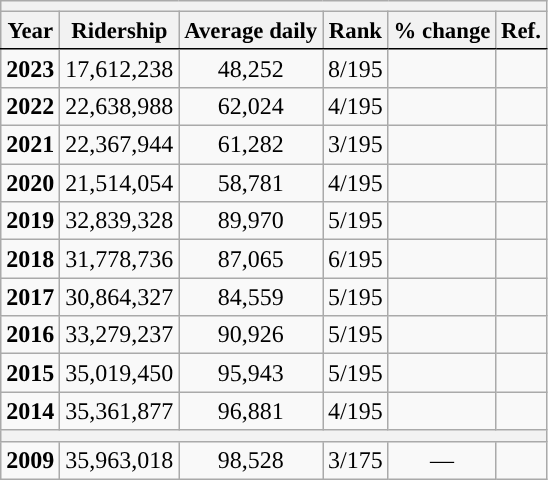<table class="wikitable sortable" style="text-align:right;">
<tr>
<th colspan="6" style="background-color:#"></th>
</tr>
<tr style="font-size:95%; text-align:center">
<th style="border-bottom:1px solid black">Year</th>
<th style="border-bottom:1px solid black">Ridership</th>
<th style="border-bottom:1px solid black">Average daily</th>
<th style="border-bottom:1px solid black">Rank</th>
<th style="border-bottom:1px solid black">% change</th>
<th style="border-bottom:1px solid black">Ref.</th>
</tr>
<tr style="text-align:center;">
<td><strong>2023</strong></td>
<td>17,612,238</td>
<td>48,252</td>
<td>8/195</td>
<td></td>
<td></td>
</tr>
<tr style="text-align:center;">
<td><strong>2022</strong></td>
<td>22,638,988</td>
<td>62,024</td>
<td>4/195</td>
<td></td>
<td></td>
</tr>
<tr style="text-align:center;">
<td><strong>2021</strong></td>
<td>22,367,944</td>
<td>61,282</td>
<td>3/195</td>
<td></td>
<td></td>
</tr>
<tr style="text-align:center;">
<td><strong>2020</strong></td>
<td>21,514,054</td>
<td>58,781</td>
<td>4/195</td>
<td></td>
<td></td>
</tr>
<tr style="text-align:center;">
<td><strong>2019</strong></td>
<td>32,839,328</td>
<td>89,970</td>
<td>5/195</td>
<td></td>
<td></td>
</tr>
<tr style="text-align:center;">
<td><strong>2018</strong></td>
<td>31,778,736</td>
<td>87,065</td>
<td>6/195</td>
<td></td>
<td></td>
</tr>
<tr style="text-align:center;">
<td><strong>2017</strong></td>
<td>30,864,327</td>
<td>84,559</td>
<td>5/195</td>
<td></td>
<td></td>
</tr>
<tr style="text-align:center;">
<td><strong>2016</strong></td>
<td>33,279,237</td>
<td>90,926</td>
<td>5/195</td>
<td></td>
<td></td>
</tr>
<tr style="text-align:center;">
<td><strong>2015</strong></td>
<td>35,019,450</td>
<td>95,943</td>
<td>5/195</td>
<td></td>
<td></td>
</tr>
<tr style="text-align:center;">
<td><strong>2014</strong></td>
<td>35,361,877</td>
<td>96,881</td>
<td>4/195</td>
<td></td>
<td></td>
</tr>
<tr>
<th colspan="6" style="background-color:#"></th>
</tr>
<tr style="text-align:center;">
<td><strong>2009</strong></td>
<td>35,963,018</td>
<td>98,528</td>
<td>3/175</td>
<td>—</td>
<td></td>
</tr>
</table>
